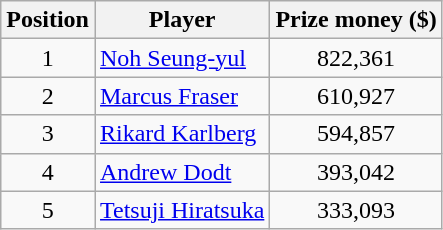<table class="wikitable">
<tr>
<th>Position</th>
<th>Player</th>
<th>Prize money ($)</th>
</tr>
<tr>
<td align=center>1</td>
<td> <a href='#'>Noh Seung-yul</a></td>
<td align=center>822,361</td>
</tr>
<tr>
<td align=center>2</td>
<td> <a href='#'>Marcus Fraser</a></td>
<td align=center>610,927</td>
</tr>
<tr>
<td align=center>3</td>
<td> <a href='#'>Rikard Karlberg</a></td>
<td align=center>594,857</td>
</tr>
<tr>
<td align=center>4</td>
<td> <a href='#'>Andrew Dodt</a></td>
<td align=center>393,042</td>
</tr>
<tr>
<td align=center>5</td>
<td> <a href='#'>Tetsuji Hiratsuka</a></td>
<td align=center>333,093</td>
</tr>
</table>
